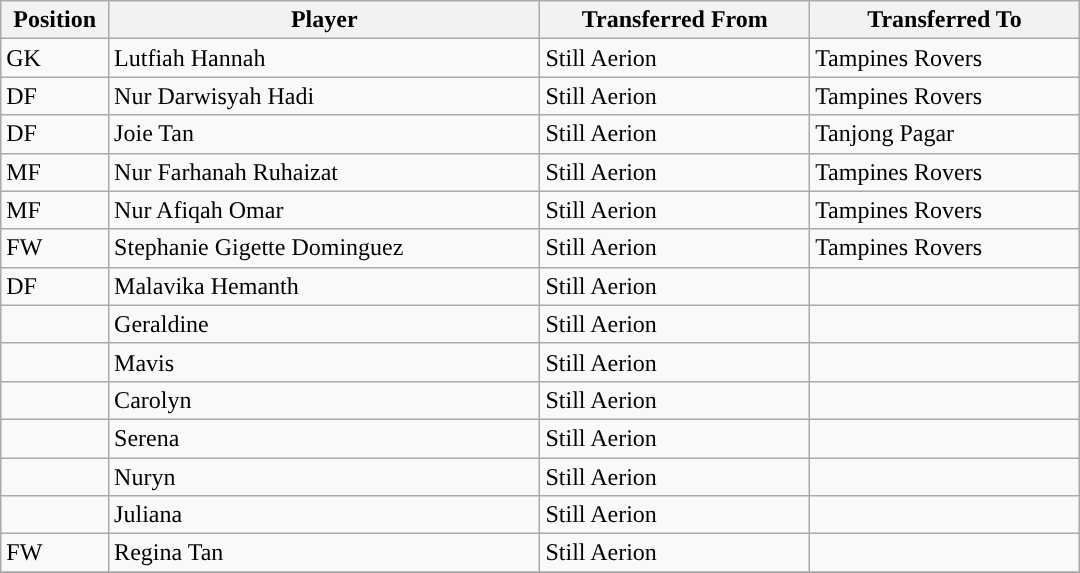<table class="wikitable sortable" style="width:45em; text-align:center; font-size:100%; text-align:left;">
<tr>
<th style="width:10%;">Position</th>
<th style="width:40%;">Player</th>
<th style="width:25%;">Transferred From</th>
<th style="width:25%;">Transferred To</th>
</tr>
<tr>
<td>GK</td>
<td> Lutfiah Hannah</td>
<td> Still Aerion</td>
<td> Tampines Rovers</td>
</tr>
<tr>
<td>DF</td>
<td> Nur Darwisyah Hadi</td>
<td> Still Aerion</td>
<td> Tampines Rovers</td>
</tr>
<tr>
<td>DF</td>
<td> Joie Tan</td>
<td> Still Aerion</td>
<td> Tanjong Pagar</td>
</tr>
<tr>
<td>MF</td>
<td> Nur Farhanah Ruhaizat</td>
<td> Still Aerion</td>
<td> Tampines Rovers</td>
</tr>
<tr>
<td>MF</td>
<td> Nur Afiqah Omar</td>
<td> Still Aerion</td>
<td> Tampines Rovers</td>
</tr>
<tr>
<td>FW</td>
<td> Stephanie Gigette Dominguez</td>
<td> Still Aerion</td>
<td> Tampines Rovers</td>
</tr>
<tr>
<td>DF</td>
<td> Malavika Hemanth</td>
<td> Still Aerion</td>
<td></td>
</tr>
<tr>
<td></td>
<td> Geraldine</td>
<td> Still Aerion</td>
<td></td>
</tr>
<tr>
<td></td>
<td> Mavis</td>
<td> Still Aerion</td>
<td></td>
</tr>
<tr>
<td></td>
<td> Carolyn</td>
<td> Still Aerion</td>
<td></td>
</tr>
<tr>
<td></td>
<td> Serena</td>
<td> Still Aerion</td>
<td></td>
</tr>
<tr>
<td></td>
<td> Nuryn</td>
<td> Still Aerion</td>
<td></td>
</tr>
<tr>
<td></td>
<td> Juliana</td>
<td>Still Aerion</td>
<td></td>
</tr>
<tr>
<td>FW</td>
<td> Regina Tan</td>
<td>Still Aerion</td>
<td></td>
</tr>
<tr>
</tr>
</table>
